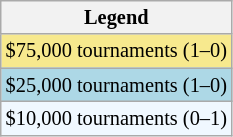<table class="wikitable" style="font-size:85%">
<tr>
<th>Legend</th>
</tr>
<tr style="background:#f7e98e;">
<td>$75,000 tournaments (1–0)</td>
</tr>
<tr style="background:lightblue;">
<td>$25,000 tournaments (1–0)</td>
</tr>
<tr style="background:#f0f8ff;">
<td>$10,000 tournaments (0–1)</td>
</tr>
</table>
